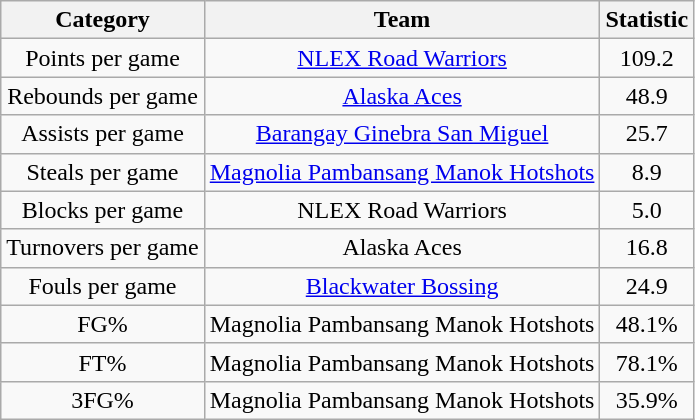<table class="wikitable" style="text-align:center">
<tr>
<th>Category</th>
<th>Team</th>
<th>Statistic</th>
</tr>
<tr>
<td>Points per game</td>
<td><a href='#'>NLEX Road Warriors</a></td>
<td>109.2</td>
</tr>
<tr>
<td>Rebounds per game</td>
<td><a href='#'>Alaska Aces</a></td>
<td>48.9</td>
</tr>
<tr>
<td>Assists per game</td>
<td><a href='#'>Barangay Ginebra San Miguel</a></td>
<td>25.7</td>
</tr>
<tr>
<td>Steals per game</td>
<td><a href='#'>Magnolia Pambansang Manok Hotshots</a></td>
<td>8.9</td>
</tr>
<tr>
<td>Blocks per game</td>
<td>NLEX Road Warriors</td>
<td>5.0</td>
</tr>
<tr>
<td>Turnovers per game</td>
<td>Alaska Aces</td>
<td>16.8</td>
</tr>
<tr>
<td>Fouls per game</td>
<td><a href='#'>Blackwater Bossing</a></td>
<td>24.9</td>
</tr>
<tr>
<td>FG%</td>
<td>Magnolia Pambansang Manok Hotshots</td>
<td>48.1%</td>
</tr>
<tr>
<td>FT%</td>
<td>Magnolia Pambansang Manok Hotshots</td>
<td>78.1%</td>
</tr>
<tr>
<td>3FG%</td>
<td>Magnolia Pambansang Manok Hotshots</td>
<td>35.9%</td>
</tr>
</table>
